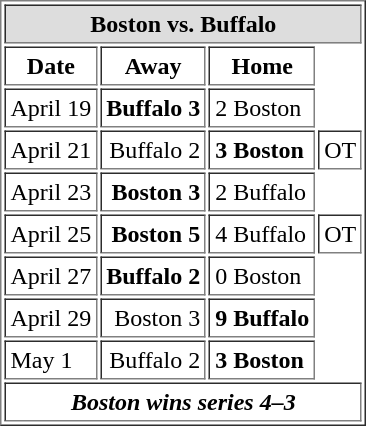<table cellpadding="3" border="1">
<tr>
<th bgcolor="#DDDDDD" colspan="4">Boston vs. Buffalo</th>
</tr>
<tr>
<th>Date</th>
<th>Away</th>
<th>Home</th>
</tr>
<tr>
<td>April 19</td>
<td align="right"><strong>Buffalo 3</strong></td>
<td>2 Boston</td>
</tr>
<tr>
<td>April 21</td>
<td align="right">Buffalo 2</td>
<td><strong>3 Boston</strong></td>
<td>OT</td>
</tr>
<tr>
<td>April 23</td>
<td align="right"><strong>Boston 3</strong></td>
<td>2 Buffalo</td>
</tr>
<tr>
<td>April 25</td>
<td align="right"><strong>Boston 5</strong></td>
<td>4 Buffalo</td>
<td>OT</td>
</tr>
<tr>
<td>April 27</td>
<td align="right"><strong>Buffalo 2</strong></td>
<td>0 Boston</td>
</tr>
<tr>
<td>April 29</td>
<td align="right">Boston 3</td>
<td><strong>9 Buffalo</strong></td>
</tr>
<tr>
<td>May 1</td>
<td align="right">Buffalo 2</td>
<td><strong>3 Boston</strong></td>
</tr>
<tr>
<td align="center" colspan="4"><strong><em>Boston wins series 4–3</em></strong></td>
</tr>
</table>
